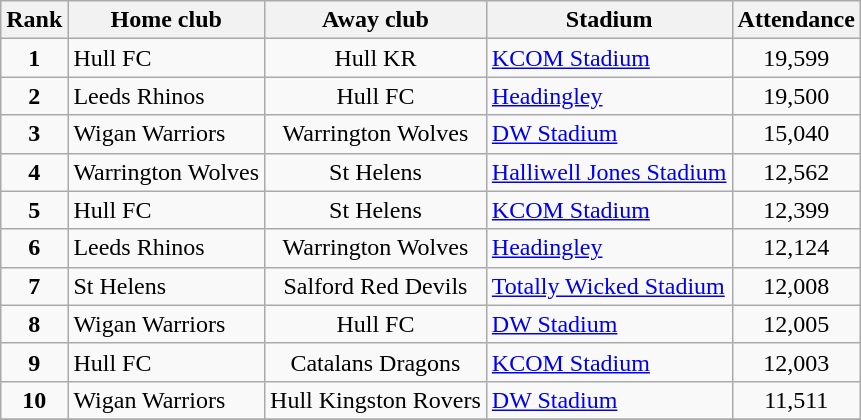<table class="wikitable" style="text-align:center">
<tr>
<th>Rank</th>
<th>Home club</th>
<th>Away club</th>
<th>Stadium</th>
<th>Attendance</th>
</tr>
<tr>
<td><strong>1</strong></td>
<td align="left"> Hull FC</td>
<td align:"left"> Hull KR</td>
<td align="left"><a href='#'>KCOM Stadium</a></td>
<td>19,599</td>
</tr>
<tr>
<td><strong>2</strong></td>
<td align="left"> Leeds Rhinos</td>
<td align:"left"> Hull FC</td>
<td align="left"><a href='#'>Headingley</a></td>
<td>19,500</td>
</tr>
<tr>
<td><strong>3</strong></td>
<td align="left"> Wigan Warriors</td>
<td align:"left"> Warrington Wolves</td>
<td align="left"><a href='#'>DW Stadium</a></td>
<td>15,040</td>
</tr>
<tr>
<td><strong>4</strong></td>
<td align="left"> Warrington Wolves</td>
<td align:"left"> St Helens</td>
<td align="left"><a href='#'>Halliwell Jones Stadium</a></td>
<td>12,562</td>
</tr>
<tr>
<td><strong>5</strong></td>
<td align="left"> Hull FC</td>
<td align:"left"> St Helens</td>
<td align="left"><a href='#'>KCOM Stadium</a></td>
<td>12,399</td>
</tr>
<tr>
<td><strong>6</strong></td>
<td align="left"> Leeds Rhinos</td>
<td align:"left"> Warrington Wolves</td>
<td align="left"><a href='#'>Headingley</a></td>
<td>12,124</td>
</tr>
<tr>
<td><strong>7</strong></td>
<td align="left"> St Helens</td>
<td align:"left"> Salford Red Devils</td>
<td align="left"><a href='#'>Totally Wicked Stadium</a></td>
<td>12,008</td>
</tr>
<tr>
<td><strong>8</strong></td>
<td align="left"> Wigan Warriors</td>
<td align:"left"> Hull FC</td>
<td align="left"><a href='#'>DW Stadium</a></td>
<td>12,005</td>
</tr>
<tr>
<td><strong>9</strong></td>
<td align="left"> Hull FC</td>
<td align:"left"> Catalans Dragons</td>
<td align="left"><a href='#'>KCOM Stadium</a></td>
<td>12,003</td>
</tr>
<tr>
<td><strong>10</strong></td>
<td align="left"> Wigan Warriors</td>
<td align:"left"> Hull Kingston Rovers</td>
<td align="left"><a href='#'>DW Stadium</a></td>
<td>11,511</td>
</tr>
<tr>
</tr>
</table>
